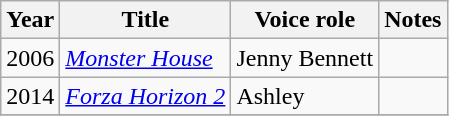<table class="wikitable sortable">
<tr>
<th>Year</th>
<th>Title</th>
<th class="unsortable">Voice role</th>
<th>Notes</th>
</tr>
<tr>
<td>2006</td>
<td><em><a href='#'>Monster House</a></em></td>
<td>Jenny Bennett</td>
<td></td>
</tr>
<tr>
<td>2014</td>
<td><em><a href='#'>Forza Horizon 2</a></em></td>
<td>Ashley</td>
<td></td>
</tr>
<tr>
</tr>
</table>
